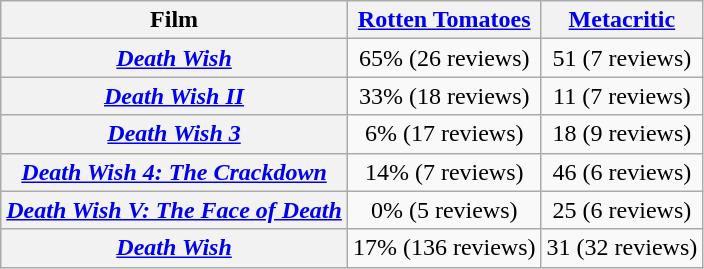<table class="wikitable plainrowheaders" style="text-align:center;">
<tr>
<th>Film</th>
<th><a href='#'>Rotten Tomatoes</a></th>
<th><a href='#'>Metacritic</a></th>
</tr>
<tr>
<th scope="row"><em><a href='#'>Death Wish</a></em></th>
<td>65% (26 reviews)</td>
<td>51 (7 reviews)</td>
</tr>
<tr>
<th scope="row"><em><a href='#'>Death Wish II</a></em></th>
<td>33% (18 reviews)</td>
<td>11 (7 reviews)</td>
</tr>
<tr>
<th scope="row"><em><a href='#'>Death Wish 3</a></em></th>
<td>6% (17 reviews)</td>
<td>18 (9 reviews)</td>
</tr>
<tr>
<th scope="row"><em><a href='#'>Death Wish 4: The Crackdown</a></em></th>
<td>14% (7 reviews)</td>
<td>46 (6 reviews)</td>
</tr>
<tr>
<th scope="row"><em><a href='#'>Death Wish V: The Face of Death</a></em></th>
<td>0% (5 reviews)</td>
<td>25 (6 reviews)</td>
</tr>
<tr>
<th scope="row"><em><a href='#'>Death Wish</a></em></th>
<td>17% (136 reviews)</td>
<td>31 (32 reviews)</td>
</tr>
</table>
